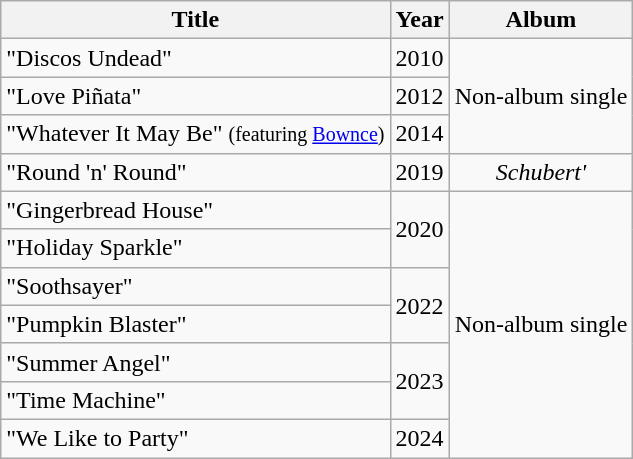<table class="wikitable" style="text-align:center;">
<tr>
<th>Title</th>
<th>Year</th>
<th>Album</th>
</tr>
<tr>
<td align="left">"Discos Undead"</td>
<td>2010</td>
<td rowspan="3">Non-album single</td>
</tr>
<tr>
<td align="left">"Love Piñata"</td>
<td>2012</td>
</tr>
<tr>
<td align="left">"Whatever It May Be" <small>(featuring <a href='#'>Bownce</a>)</small></td>
<td>2014</td>
</tr>
<tr>
<td align="left">"Round 'n' Round"</td>
<td>2019</td>
<td><em>Schubert' </em></td>
</tr>
<tr>
<td align="left">"Gingerbread House"</td>
<td rowspan="2">2020</td>
<td rowspan="7">Non-album single</td>
</tr>
<tr>
<td align="left">"Holiday Sparkle"</td>
</tr>
<tr>
<td align="left">"Soothsayer"</td>
<td rowspan="2">2022</td>
</tr>
<tr>
<td align="left">"Pumpkin Blaster"</td>
</tr>
<tr>
<td align="left">"Summer Angel"</td>
<td rowspan="2">2023</td>
</tr>
<tr>
<td align="left">"Time Machine"</td>
</tr>
<tr>
<td align="left">"We Like to Party"</td>
<td>2024</td>
</tr>
</table>
